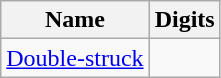<table class="wikitable">
<tr>
<th>Name</th>
<th>Digits</th>
</tr>
<tr>
<td><a href='#'>Double-struck</a></td>
<td></td>
</tr>
</table>
